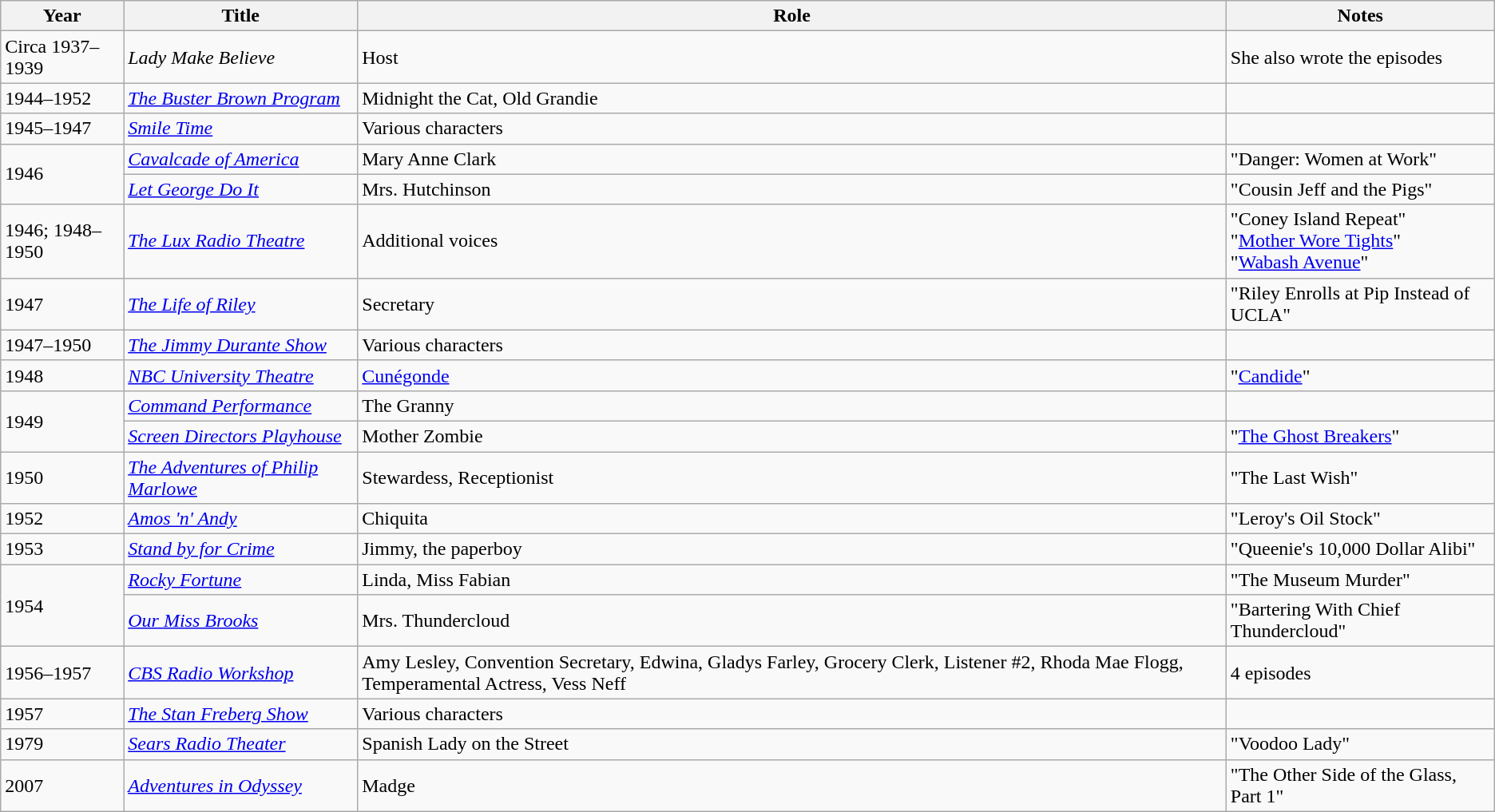<table class="wikitable">
<tr>
<th>Year</th>
<th>Title</th>
<th>Role</th>
<th>Notes</th>
</tr>
<tr>
<td>Circa 1937–1939</td>
<td><em>Lady Make Believe</em></td>
<td>Host</td>
<td>She also wrote the episodes</td>
</tr>
<tr>
<td>1944–1952</td>
<td><em><a href='#'>The Buster Brown Program</a></em></td>
<td>Midnight the Cat, Old Grandie</td>
<td></td>
</tr>
<tr>
<td>1945–1947</td>
<td><em><a href='#'>Smile Time</a></em></td>
<td>Various characters</td>
<td></td>
</tr>
<tr>
<td rowspan="2">1946</td>
<td><em><a href='#'>Cavalcade of America</a></em></td>
<td>Mary Anne Clark</td>
<td>"Danger: Women at Work"</td>
</tr>
<tr>
<td><em><a href='#'>Let George Do It</a></em></td>
<td>Mrs. Hutchinson</td>
<td>"Cousin Jeff and the Pigs"</td>
</tr>
<tr>
<td>1946; 1948–1950</td>
<td><em><a href='#'>The Lux Radio Theatre</a></em></td>
<td>Additional voices</td>
<td>"Coney Island Repeat"<br>"<a href='#'>Mother Wore Tights</a>"<br>"<a href='#'>Wabash Avenue</a>"</td>
</tr>
<tr>
<td>1947</td>
<td><em><a href='#'>The Life of Riley</a></em></td>
<td>Secretary</td>
<td>"Riley Enrolls at Pip Instead of UCLA"</td>
</tr>
<tr>
<td>1947–1950</td>
<td><em><a href='#'>The Jimmy Durante Show</a></em></td>
<td>Various characters</td>
<td></td>
</tr>
<tr>
<td>1948</td>
<td><em><a href='#'>NBC University Theatre</a></em></td>
<td><a href='#'>Cunégonde</a></td>
<td>"<a href='#'>Candide</a>"</td>
</tr>
<tr>
<td rowspan="2">1949</td>
<td><em><a href='#'>Command Performance</a></em></td>
<td>The Granny</td>
<td></td>
</tr>
<tr>
<td><em><a href='#'>Screen Directors Playhouse</a></em></td>
<td>Mother Zombie</td>
<td>"<a href='#'>The Ghost Breakers</a>"</td>
</tr>
<tr>
<td>1950</td>
<td><em><a href='#'>The Adventures of Philip Marlowe</a></em></td>
<td>Stewardess, Receptionist</td>
<td>"The Last Wish"</td>
</tr>
<tr>
<td>1952</td>
<td><em><a href='#'>Amos 'n' Andy</a></em></td>
<td>Chiquita</td>
<td>"Leroy's Oil Stock"</td>
</tr>
<tr>
<td>1953</td>
<td><em><a href='#'>Stand by for Crime</a></em></td>
<td>Jimmy, the paperboy</td>
<td>"Queenie's 10,000 Dollar Alibi"</td>
</tr>
<tr>
<td rowspan="2">1954</td>
<td><em><a href='#'>Rocky Fortune</a></em></td>
<td>Linda, Miss Fabian</td>
<td>"The Museum Murder"</td>
</tr>
<tr>
<td><em><a href='#'>Our Miss Brooks</a></em></td>
<td>Mrs. Thundercloud</td>
<td>"Bartering With Chief Thundercloud"</td>
</tr>
<tr>
<td>1956–1957</td>
<td><em><a href='#'>CBS Radio Workshop</a></em></td>
<td>Amy Lesley, Convention Secretary, Edwina, Gladys Farley, Grocery Clerk, Listener #2, Rhoda Mae Flogg, Temperamental Actress, Vess Neff</td>
<td>4 episodes</td>
</tr>
<tr>
<td>1957</td>
<td><em><a href='#'>The Stan Freberg Show</a></em></td>
<td>Various characters</td>
<td></td>
</tr>
<tr>
<td>1979</td>
<td><em><a href='#'>Sears Radio Theater</a></em></td>
<td>Spanish Lady on the Street</td>
<td>"Voodoo Lady"</td>
</tr>
<tr>
<td>2007</td>
<td><em><a href='#'>Adventures in Odyssey</a></em></td>
<td>Madge</td>
<td>"The Other Side of the Glass, Part 1"</td>
</tr>
</table>
